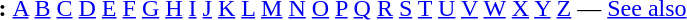<table id="toc" border="0">
<tr>
<th>:</th>
<td><a href='#'>A</a> <a href='#'>B</a> <a href='#'>C</a> <a href='#'>D</a> <a href='#'>E</a> <a href='#'>F</a> <a href='#'>G</a> <a href='#'>H</a> <a href='#'>I</a> <a href='#'>J</a> <a href='#'>K</a> <a href='#'>L</a> <a href='#'>M</a> <a href='#'>N</a> <a href='#'>O</a> <a href='#'>P</a> <a href='#'>Q</a> <a href='#'>R</a> <a href='#'>S</a> <a href='#'>T</a> <a href='#'>U</a> <a href='#'>V</a> <a href='#'>W</a> <a href='#'>X</a> <a href='#'>Y</a>  <a href='#'>Z</a> — <a href='#'>See also</a></td>
</tr>
</table>
